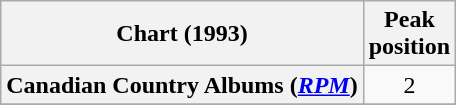<table class="wikitable sortable plainrowheaders" style="text-align:center">
<tr>
<th scope="col">Chart (1993)</th>
<th scope="col">Peak<br>position</th>
</tr>
<tr>
<th scope="row">Canadian Country Albums (<em><a href='#'>RPM</a></em>)</th>
<td>2</td>
</tr>
<tr>
</tr>
<tr>
</tr>
</table>
